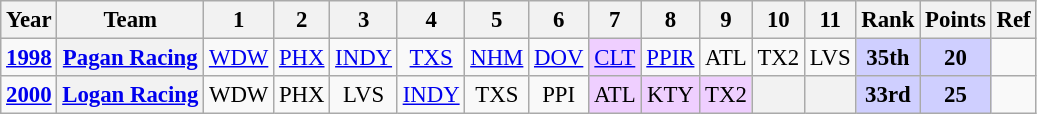<table class="wikitable" style="text-align:center; font-size:95%">
<tr>
<th>Year</th>
<th>Team</th>
<th>1</th>
<th>2</th>
<th>3</th>
<th>4</th>
<th>5</th>
<th>6</th>
<th>7</th>
<th>8</th>
<th>9</th>
<th>10</th>
<th>11</th>
<th>Rank</th>
<th>Points</th>
<th>Ref</th>
</tr>
<tr>
<td><strong><a href='#'>1998</a></strong></td>
<th><a href='#'>Pagan Racing</a></th>
<td><a href='#'>WDW</a></td>
<td><a href='#'>PHX</a></td>
<td><a href='#'>INDY</a></td>
<td><a href='#'>TXS</a></td>
<td><a href='#'>NHM</a></td>
<td><a href='#'>DOV</a></td>
<td style="background:#EFCFFF;"><a href='#'>CLT</a><br></td>
<td><a href='#'>PPIR</a></td>
<td>ATL</td>
<td>TX2</td>
<td>LVS</td>
<td style="background:#CFCFFF;"><strong>35th</strong></td>
<td style="background:#CFCFFF;"><strong>20</strong></td>
<td></td>
</tr>
<tr>
<td><strong><a href='#'>2000</a></strong></td>
<th><a href='#'>Logan Racing</a></th>
<td>WDW</td>
<td>PHX</td>
<td>LVS</td>
<td><a href='#'>INDY</a></td>
<td>TXS</td>
<td>PPI</td>
<td style="background:#EFCFFF;">ATL<br></td>
<td style="background:#EFCFFF;">KTY<br></td>
<td style="background:#EFCFFF;">TX2<br></td>
<th></th>
<th></th>
<td style="background:#CFCFFF;"><strong>33rd</strong></td>
<td style="background:#CFCFFF;"><strong>25</strong></td>
<td></td>
</tr>
</table>
